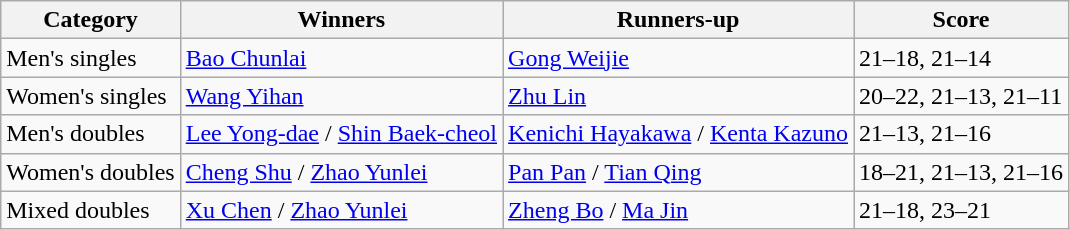<table class=wikitable style="white-space:nowrap;">
<tr>
<th>Category</th>
<th>Winners</th>
<th>Runners-up</th>
<th>Score</th>
</tr>
<tr>
<td>Men's singles</td>
<td> <a href='#'>Bao Chunlai</a></td>
<td> <a href='#'>Gong Weijie</a></td>
<td>21–18, 21–14</td>
</tr>
<tr>
<td>Women's singles</td>
<td> <a href='#'>Wang Yihan</a></td>
<td> <a href='#'>Zhu Lin</a></td>
<td>20–22, 21–13, 21–11</td>
</tr>
<tr>
<td>Men's doubles</td>
<td> <a href='#'>Lee Yong-dae</a> / <a href='#'>Shin Baek-cheol</a></td>
<td> <a href='#'>Kenichi Hayakawa</a> / <a href='#'>Kenta Kazuno</a></td>
<td>21–13, 21–16</td>
</tr>
<tr>
<td>Women's doubles</td>
<td> <a href='#'>Cheng Shu</a> / <a href='#'>Zhao Yunlei</a></td>
<td> <a href='#'>Pan Pan</a> / <a href='#'>Tian Qing</a></td>
<td>18–21, 21–13, 21–16</td>
</tr>
<tr>
<td>Mixed doubles</td>
<td> <a href='#'>Xu Chen</a> / <a href='#'>Zhao Yunlei</a></td>
<td> <a href='#'>Zheng Bo</a> / <a href='#'>Ma Jin</a></td>
<td>21–18, 23–21</td>
</tr>
</table>
